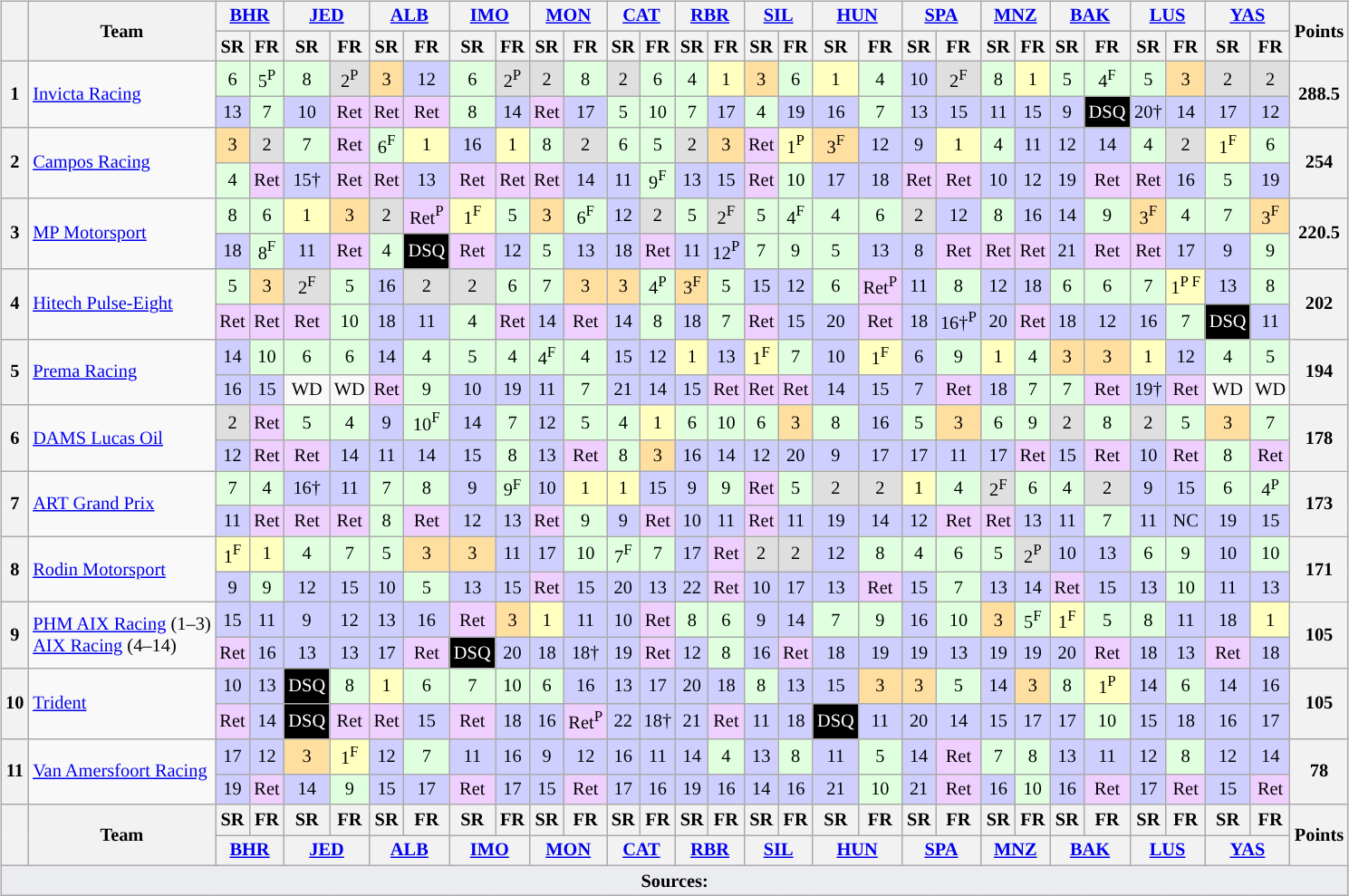<table>
<tr>
<td style="vertical-align:top; text-align:center"><br><table class="wikitable" style="font-size: 85%;">
<tr>
<th rowspan="2"></th>
<th rowspan="2">Team</th>
<th colspan="2"><a href='#'>BHR</a><br></th>
<th colspan="2"><a href='#'>JED</a><br></th>
<th colspan="2"><a href='#'>ALB</a><br></th>
<th colspan="2"><a href='#'>IMO</a><br></th>
<th colspan="2"><a href='#'>MON</a><br></th>
<th colspan="2"><a href='#'>CAT</a><br></th>
<th colspan="2"><a href='#'>RBR</a><br></th>
<th colspan="2"><a href='#'>SIL</a><br></th>
<th colspan="2"><a href='#'>HUN</a><br></th>
<th colspan="2"><a href='#'>SPA</a><br></th>
<th colspan="2"><a href='#'>MNZ</a><br></th>
<th colspan="2"><a href='#'>BAK</a><br></th>
<th colspan="2"><a href='#'>LUS</a><br></th>
<th colspan="2"><a href='#'>YAS</a><br></th>
<th rowspan="2" style="position:sticky; right: 0;">Points</th>
</tr>
<tr>
<th>SR</th>
<th>FR</th>
<th>SR</th>
<th>FR</th>
<th>SR</th>
<th>FR</th>
<th>SR</th>
<th>FR</th>
<th>SR</th>
<th>FR</th>
<th>SR</th>
<th>FR</th>
<th>SR</th>
<th>FR</th>
<th>SR</th>
<th>FR</th>
<th>SR</th>
<th>FR</th>
<th>SR</th>
<th>FR</th>
<th>SR</th>
<th>FR</th>
<th>SR</th>
<th>FR</th>
<th>SR</th>
<th>FR</th>
<th>SR</th>
<th>FR</th>
</tr>
<tr>
<th rowspan="2">1</th>
<td rowspan="2" align="left"> <a href='#'>Invicta Racing</a></td>
<td style="background:#dfffdf;">6</td>
<td style="background:#dfffdf;">5<span><sup>P</sup></span></td>
<td style="background:#dfffdf;">8</td>
<td style="background:#dfdfdf;">2<span><sup>P</sup></span></td>
<td style="background:#ffdf9f;">3</td>
<td style="background:#cfcfff;">12</td>
<td style="background:#dfffdf;">6</td>
<td style="background:#dfdfdf;">2<span><sup>P</sup></span></td>
<td style="background:#dfdfdf;">2</td>
<td style="background:#dfffdf;">8</td>
<td style="background:#dfdfdf;">2</td>
<td style="background:#dfffdf;">6</td>
<td style="background:#dfffdf;">4</td>
<td style="background:#ffffbf;">1</td>
<td style="background:#ffdf9f;">3</td>
<td style="background:#dfffdf;">6</td>
<td style="background:#ffffbf;">1</td>
<td style="background:#dfffdf;">4</td>
<td style="background:#cfcfff;">10</td>
<td style="background:#dfdfdf;">2<span><sup>F</sup></span></td>
<td style="background:#dfffdf;">8</td>
<td style="background:#ffffbf;">1</td>
<td style="background:#dfffdf;">5</td>
<td style="background:#dfffdf;">4<span><sup>F</sup></span></td>
<td style="background:#dfffdf;">5</td>
<td style="background:#ffdf9f;">3</td>
<td style="background:#dfdfdf;">2</td>
<td style="background:#dfdfdf;">2</td>
<th rowspan="2" style="position:sticky; right: 0;">288.5</th>
</tr>
<tr>
<td style="background:#cfcfff;">13</td>
<td style="background:#dfffdf;">7</td>
<td style="background:#cfcfff;">10</td>
<td style="background:#efcfff;">Ret</td>
<td style="background:#efcfff;">Ret</td>
<td style="background:#efcfff;">Ret</td>
<td style="background:#dfffdf;">8</td>
<td style="background:#cfcfff;">14</td>
<td style="background:#efcfff;">Ret</td>
<td style="background:#cfcfff;">17</td>
<td style="background:#dfffdf;">5</td>
<td style="background:#dfffdf;">10</td>
<td style="background:#dfffdf;">7</td>
<td style="background:#cfcfff;">17</td>
<td style="background:#dfffdf;">4</td>
<td style="background:#cfcfff;">19</td>
<td style="background:#cfcfff;">16</td>
<td style="background:#dfffdf;">7</td>
<td style="background:#cfcfff;">13</td>
<td style="background:#cfcfff;">15</td>
<td style="background:#cfcfff;">11</td>
<td style="background:#cfcfff;">15</td>
<td style="background:#cfcfff;">9</td>
<td style="background-color:#000000;color:white">DSQ</td>
<td style="background:#cfcfff;">20†</td>
<td style="background:#cfcfff;">14</td>
<td style="background:#cfcfff;">17</td>
<td style="background:#cfcfff;">12</td>
</tr>
<tr>
<th rowspan="2">2</th>
<td rowspan="2" align="left"> <a href='#'>Campos Racing</a></td>
<td style="background:#ffdf9f;">3</td>
<td style="background:#dfdfdf;">2</td>
<td style="background:#dfffdf;">7</td>
<td style="background:#efcfff;">Ret</td>
<td style="background:#dfffdf;">6<span><sup>F</sup></span></td>
<td style="background:#ffffbf;">1</td>
<td style="background:#cfcfff;">16</td>
<td style="background:#ffffbf;">1</td>
<td style="background:#dfffdf;">8</td>
<td style="background:#dfdfdf;">2</td>
<td style="background:#dfffdf;">6</td>
<td style="background:#dfffdf;">5</td>
<td style="background:#dfdfdf;">2</td>
<td style="background:#ffdf9f;">3</td>
<td style="background:#efcfff;">Ret</td>
<td style="background:#ffffbf;">1<span><sup>P</sup></span></td>
<td style="background:#ffdf9f;">3<span><sup>F</sup></span></td>
<td style="background:#cfcfff;">12</td>
<td style="background:#cfcfff;">9</td>
<td style="background:#ffffbf;">1</td>
<td style="background:#dfffdf;">4</td>
<td style="background:#cfcfff;">11</td>
<td style="background:#cfcfff;">12</td>
<td style="background:#cfcfff;">14</td>
<td style="background:#dfffdf;">4</td>
<td style="background:#dfdfdf;">2</td>
<td style="background:#ffffbf;">1<span><sup>F</sup></span></td>
<td style="background:#dfffdf;">6</td>
<th rowspan="2" style="position:sticky; right: 0;">254</th>
</tr>
<tr>
<td style="background:#dfffdf;">4</td>
<td style="background:#efcfff;">Ret</td>
<td style="background:#cfcfff;">15†</td>
<td style="background:#efcfff;">Ret</td>
<td style="background:#efcfff;">Ret</td>
<td style="background:#cfcfff;">13</td>
<td style="background:#efcfff;">Ret</td>
<td style="background:#efcfff;">Ret</td>
<td style="background:#efcfff;">Ret</td>
<td style="background:#cfcfff;">14</td>
<td style="background:#cfcfff;">11</td>
<td style="background:#dfffdf;">9<span><sup>F</sup></span></td>
<td style="background:#cfcfff;">13</td>
<td style="background:#cfcfff;">15</td>
<td style="background:#efcfff;">Ret</td>
<td style="background:#dfffdf;">10</td>
<td style="background:#cfcfff;">17</td>
<td style="background:#cfcfff;">18</td>
<td style="background:#efcfff;">Ret</td>
<td style="background:#efcfff;">Ret</td>
<td style="background:#cfcfff;">10</td>
<td style="background:#cfcfff;">12</td>
<td style="background:#cfcfff;">19</td>
<td style="background:#efcfff;">Ret</td>
<td style="background:#efcfff;">Ret</td>
<td style="background:#cfcfff;">16</td>
<td style="background:#dfffdf;">5</td>
<td style="background:#cfcfff;">19</td>
</tr>
<tr>
<th rowspan="2">3</th>
<td rowspan="2" align="left"> <a href='#'>MP Motorsport</a></td>
<td style="background:#dfffdf;">8</td>
<td style="background:#dfffdf;">6</td>
<td style="background:#ffffbf;">1</td>
<td style="background:#ffdf9f;">3</td>
<td style="background:#dfdfdf;">2</td>
<td style="background:#efcfff;">Ret<span><sup>P</sup></span></td>
<td style="background:#ffffbf;">1<span><sup>F</sup></span></td>
<td style="background:#dfffdf;">5</td>
<td style="background:#ffdf9f;">3</td>
<td style="background:#dfffdf;">6<span><sup>F</sup></span></td>
<td style="background:#cfcfff;">12</td>
<td style="background:#dfdfdf;">2</td>
<td style="background:#dfffdf;">5</td>
<td style="background:#dfdfdf;">2<span><sup>F</sup></span></td>
<td style="background:#dfffdf;">5</td>
<td style="background:#dfffdf;">4<span><sup>F</sup></span></td>
<td style="background:#dfffdf;">4</td>
<td style="background:#dfffdf;">6</td>
<td style="background:#dfdfdf;">2</td>
<td style="background:#cfcfff;">12</td>
<td style="background:#dfffdf;">8</td>
<td style="background:#cfcfff;">16</td>
<td style="background:#cfcfff;">14</td>
<td style="background:#dfffdf;">9</td>
<td style="background:#ffdf9f;">3<span><sup>F</sup></span></td>
<td style="background:#dfffdf;">4</td>
<td style="background:#dfffdf;">7</td>
<td style="background:#ffdf9f;">3<span><sup>F</sup></span></td>
<th rowspan="2" style="position:sticky; right: 0;">220.5</th>
</tr>
<tr>
<td style="background:#cfcfff;">18</td>
<td style="background:#dfffdf;">8<span><sup>F</sup></span></td>
<td style="background:#cfcfff;">11</td>
<td style="background:#efcfff;">Ret</td>
<td style="background:#dfffdf;">4</td>
<td style="background-color:#000000;color:white">DSQ</td>
<td style="background:#efcfff;">Ret</td>
<td style="background:#cfcfff;">12</td>
<td style="background:#dfffdf;">5</td>
<td style="background:#cfcfff;">13</td>
<td style="background:#cfcfff;">18</td>
<td style="background:#efcfff;">Ret</td>
<td style="background:#cfcfff;">11</td>
<td style="background:#cfcfff;">12<span><sup>P</sup></span></td>
<td style="background:#dfffdf;">7</td>
<td style="background:#dfffdf;">9</td>
<td style="background:#dfffdf;">5</td>
<td style="background:#cfcfff;">13</td>
<td style="background:#cfcfff;">8</td>
<td style="background:#efcfff;">Ret</td>
<td style="background:#efcfff;">Ret</td>
<td style="background:#efcfff;">Ret</td>
<td style="background:#cfcfff;">21</td>
<td style="background:#efcfff;">Ret</td>
<td style="background:#efcfff;">Ret</td>
<td style="background:#cfcfff;">17</td>
<td style="background:#cfcfff;">9</td>
<td style="background:#dfffdf;">9</td>
</tr>
<tr>
<th rowspan="2">4</th>
<td rowspan="2" align="left"> <a href='#'>Hitech Pulse-Eight</a></td>
<td style="background:#dfffdf;">5</td>
<td style="background:#ffdf9f;">3</td>
<td style="background:#dfdfdf;">2<span><sup>F</sup></span></td>
<td style="background:#dfffdf;">5</td>
<td style="background:#cfcfff;">16</td>
<td style="background:#dfdfdf;">2</td>
<td style="background:#dfdfdf;">2</td>
<td style="background:#dfffdf;">6</td>
<td style="background:#dfffdf;">7</td>
<td style="background:#ffdf9f;">3</td>
<td style="background:#ffdf9f;">3</td>
<td style="background:#dfffdf;">4<span><sup>P</sup></span></td>
<td style="background:#ffdf9f;">3<span><sup>F</sup></span></td>
<td style="background:#dfffdf;">5</td>
<td style="background:#cfcfff;">15</td>
<td style="background:#cfcfff;">12</td>
<td style="background:#dfffdf;">6</td>
<td style="background:#efcfff;">Ret<span><sup>P</sup></span></td>
<td style="background:#cfcfff;">11</td>
<td style="background:#dfffdf;">8</td>
<td style="background:#cfcfff;">12</td>
<td style="background:#cfcfff;">18</td>
<td style="background:#dfffdf;">6</td>
<td style="background:#dfffdf;">6</td>
<td style="background:#dfffdf;">7</td>
<td style="background:#ffffbf;">1<span><sup>P F</sup></span></td>
<td style="background:#cfcfff;">13</td>
<td style="background:#dfffdf;">8</td>
<th rowspan="2" style="position:sticky; right: 0;">202</th>
</tr>
<tr>
<td style="background:#efcfff;">Ret</td>
<td style="background:#efcfff;">Ret</td>
<td style="background:#efcfff;">Ret</td>
<td style="background:#dfffdf;">10</td>
<td style="background:#cfcfff;">18</td>
<td style="background:#cfcfff;">11</td>
<td style="background:#dfffdf;">4</td>
<td style="background:#efcfff;">Ret</td>
<td style="background:#cfcfff;">14</td>
<td style="background:#efcfff;">Ret</td>
<td style="background:#cfcfff;">14</td>
<td style="background:#dfffdf;">8</td>
<td style="background:#cfcfff;">18</td>
<td style="background:#dfffdf;">7</td>
<td style="background:#efcfff;">Ret</td>
<td style="background:#cfcfff;">15</td>
<td style="background:#cfcfff;">20</td>
<td style="background:#efcfff;">Ret</td>
<td style="background:#cfcfff;">18</td>
<td style="background:#cfcfff;">16†<span><sup>P</sup></span></td>
<td style="background:#cfcfff;">20</td>
<td style="background:#efcfff;">Ret</td>
<td style="background:#cfcfff;">18</td>
<td style="background:#cfcfff;">12</td>
<td style="background:#cfcfff;">16</td>
<td style="background:#dfffdf;">7</td>
<td style="background-color:#000000;color:white">DSQ</td>
<td style="background:#cfcfff;">11</td>
</tr>
<tr>
<th rowspan="2">5</th>
<td rowspan="2" align="left"> <a href='#'>Prema Racing</a></td>
<td style="background:#cfcfff;">14</td>
<td style="background:#dfffdf;">10</td>
<td style="background:#dfffdf;">6</td>
<td style="background:#dfffdf;">6</td>
<td style="background:#cfcfff;">14</td>
<td style="background:#dfffdf;">4</td>
<td style="background:#dfffdf;">5</td>
<td style="background:#dfffdf;">4</td>
<td style="background:#dfffdf;">4<span><sup>F</sup></span></td>
<td style="background:#dfffdf;">4</td>
<td style="background:#cfcfff;">15</td>
<td style="background:#cfcfff;">12</td>
<td style="background:#ffffbf;">1</td>
<td style="background:#cfcfff;">13</td>
<td style="background:#ffffbf;">1<span><sup>F</sup></span></td>
<td style="background:#dfffdf;">7</td>
<td style="background:#cfcfff;">10</td>
<td style="background:#ffffbf;">1<span><sup>F</sup></span></td>
<td style="background:#cfcfff;">6</td>
<td style="background:#dfffdf;">9</td>
<td style="background:#ffffbf;">1</td>
<td style="background:#dfffdf;">4</td>
<td style="background:#ffdf9f;">3</td>
<td style="background:#ffdf9f;">3</td>
<td style="background:#ffffbf;">1</td>
<td style="background:#cfcfff;">12</td>
<td style="background:#dfffdf;">4</td>
<td style="background:#dfffdf;">5</td>
<th rowspan="2" style="position:sticky; right: 0;">194</th>
</tr>
<tr>
<td style="background:#cfcfff;">16</td>
<td style="background:#cfcfff;">15</td>
<td>WD</td>
<td>WD</td>
<td style="background:#efcfff;">Ret</td>
<td style="background:#dfffdf;">9</td>
<td style="background:#cfcfff;">10</td>
<td style="background:#cfcfff;">19</td>
<td style="background:#cfcfff;">11</td>
<td style="background:#dfffdf;">7</td>
<td style="background:#cfcfff;">21</td>
<td style="background:#cfcfff;">14</td>
<td style="background:#cfcfff;">15</td>
<td style="background:#efcfff;">Ret</td>
<td style="background:#efcfff;">Ret</td>
<td style="background:#efcfff;">Ret</td>
<td style="background:#cfcfff;">14</td>
<td style="background:#cfcfff;">15</td>
<td style="background:#cfcfff;">7</td>
<td style="background:#efcfff;">Ret</td>
<td style="background:#cfcfff;">18</td>
<td style="background:#dfffdf;">7</td>
<td style="background:#dfffdf;">7</td>
<td style="background:#efcfff;">Ret</td>
<td style="background:#cfcfff;">19†</td>
<td style="background:#efcfff;">Ret</td>
<td>WD</td>
<td>WD</td>
</tr>
<tr>
<th rowspan="2">6</th>
<td rowspan="2" align="left"> <a href='#'>DAMS Lucas Oil</a></td>
<td style="background:#dfdfdf;">2</td>
<td style="background:#efcfff;">Ret</td>
<td style="background:#dfffdf;">5</td>
<td style="background:#dfffdf;">4</td>
<td style="background:#cfcfff;">9</td>
<td style="background:#dfffdf;">10<span><sup>F</sup></span></td>
<td style="background:#cfcfff;">14</td>
<td style="background:#dfffdf;">7</td>
<td style="background:#cfcfff;">12</td>
<td style="background:#dfffdf;">5</td>
<td style="background:#dfffdf;">4</td>
<td style="background:#ffffbf;">1</td>
<td style="background:#dfffdf;">6</td>
<td style="background:#dfffdf;">10</td>
<td style="background:#dfffdf;">6</td>
<td style="background:#ffdf9f;">3</td>
<td style="background:#dfffdf;">8</td>
<td style="background:#cfcfff;">16</td>
<td style="background:#dfffdf;">5</td>
<td style="background:#ffdf9f;">3</td>
<td style="background:#dfffdf;">6</td>
<td style="background:#dfffdf;">9</td>
<td style="background:#dfdfdf;">2</td>
<td style="background:#dfffdf;">8</td>
<td style="background:#dfdfdf;">2</td>
<td style="background:#dfffdf;">5</td>
<td style="background:#ffdf9f;">3</td>
<td style="background:#dfffdf;">7</td>
<th rowspan="2" style="position:sticky; right: 0;">178</th>
</tr>
<tr>
<td style="background:#cfcfff;">12</td>
<td style="background:#efcfff;">Ret</td>
<td style="background:#efcfff;">Ret</td>
<td style="background:#cfcfff;">14</td>
<td style="background:#cfcfff;">11</td>
<td style="background:#cfcfff;">14</td>
<td style="background:#cfcfff;">15</td>
<td style="background:#dfffdf;">8</td>
<td style="background:#cfcfff;">13</td>
<td style="background:#efcfff;">Ret</td>
<td style="background:#dfffdf;">8</td>
<td style="background:#ffdf9f;">3</td>
<td style="background:#cfcfff;">16</td>
<td style="background:#cfcfff;">14</td>
<td style="background:#cfcfff;">12</td>
<td style="background:#cfcfff;">20</td>
<td style="background:#cfcfff;">9</td>
<td style="background:#cfcfff;">17</td>
<td style="background:#cfcfff;">17</td>
<td style="background:#cfcfff;">11</td>
<td style="background:#cfcfff;">17</td>
<td style="background:#efcfff;">Ret</td>
<td style="background:#cfcfff;">15</td>
<td style="background:#efcfff;">Ret</td>
<td style="background:#cfcfff;">10</td>
<td style="background:#efcfff;">Ret</td>
<td style="background:#dfffdf;">8</td>
<td style="background:#efcfff;">Ret</td>
</tr>
<tr>
<th rowspan="2">7</th>
<td rowspan="2" align="left"> <a href='#'>ART Grand Prix</a></td>
<td style="background:#dfffdf;">7</td>
<td style="background:#dfffdf;">4</td>
<td style="background:#cfcfff;">16†</td>
<td style="background:#cfcfff;">11</td>
<td style="background:#dfffdf;">7</td>
<td style="background:#dfffdf;">8</td>
<td style="background:#cfcfff;">9</td>
<td style="background:#dfffdf;">9<span><sup>F</sup></span></td>
<td style="background:#cfcfff;">10</td>
<td style="background:#ffffbf;">1</td>
<td style="background:#ffffbf;">1</td>
<td style="background:#cfcfff;">15</td>
<td style="background:#cfcfff;">9</td>
<td style="background:#dfffdf;">9</td>
<td style="background:#efcfff;">Ret</td>
<td style="background:#dfffdf;">5</td>
<td style="background:#dfdfdf;">2</td>
<td style="background:#dfdfdf;">2</td>
<td style="background:#ffffbf;">1</td>
<td style="background:#dfffdf;">4</td>
<td style="background:#dfdfdf;">2<span><sup>F</sup></span></td>
<td style="background:#dfffdf;">6</td>
<td style="background:#dfffdf;">4</td>
<td style="background:#dfdfdf;">2</td>
<td style="background:#cfcfff;">9</td>
<td style="background:#cfcfff;">15</td>
<td style="background:#dfffdf;">6</td>
<td style="background:#dfffdf;">4<span><sup>P</sup></span></td>
<th rowspan="2" style="position:sticky; right: 0;">173</th>
</tr>
<tr>
<td style="background:#cfcfff;">11</td>
<td style="background:#efcfff;">Ret</td>
<td style="background:#efcfff;">Ret</td>
<td style="background:#efcfff;">Ret</td>
<td style="background:#dfffdf;">8</td>
<td style="background:#efcfff;">Ret</td>
<td style="background:#cfcfff;">12</td>
<td style="background:#cfcfff;">13</td>
<td style="background:#efcfff;">Ret</td>
<td style="background:#dfffdf;">9</td>
<td style="background:#cfcfff;">9</td>
<td style="background:#efcfff;">Ret</td>
<td style="background:#cfcfff;">10</td>
<td style="background:#cfcfff;">11</td>
<td style="background:#efcfff;">Ret</td>
<td style="background:#cfcfff;">11</td>
<td style="background:#cfcfff;">19</td>
<td style="background:#cfcfff;">14</td>
<td style="background:#cfcfff;">12</td>
<td style="background:#efcfff;">Ret</td>
<td style="background:#efcfff;">Ret</td>
<td style="background:#cfcfff;">13</td>
<td style="background:#cfcfff;">11</td>
<td style="background:#dfffdf;">7</td>
<td style="background:#cfcfff;">11</td>
<td style="background:#cfcfff;">NC</td>
<td style="background:#cfcfff;">19</td>
<td style="background:#cfcfff;">15</td>
</tr>
<tr>
<th rowspan="2">8</th>
<td rowspan="2" align="left"> <a href='#'>Rodin Motorsport</a></td>
<td style="background:#ffffbf;">1<span><sup>F</sup></span></td>
<td style="background:#ffffbf;">1</td>
<td style="background:#dfffdf;">4</td>
<td style="background:#dfffdf;">7</td>
<td style="background:#dfffdf;">5</td>
<td style="background:#ffdf9f;">3</td>
<td style="background:#ffdf9f;">3</td>
<td style="background:#cfcfff;">11</td>
<td style="background:#cfcfff;">17</td>
<td style="background:#dfffdf;">10</td>
<td style="background:#dfffdf;">7<span><sup>F</sup></span></td>
<td style="background:#dfffdf;">7</td>
<td style="background:#cfcfff;">17</td>
<td style="background:#efcfff;">Ret</td>
<td style="background:#dfdfdf;">2</td>
<td style="background:#dfdfdf;">2</td>
<td style="background:#cfcfff;">12</td>
<td style="background:#dfffdf;">8</td>
<td style="background:#dfffdf;">4</td>
<td style="background:#dfffdf;">6</td>
<td style="background:#dfffdf;">5</td>
<td style="background:#dfdfdf;">2<span><sup>P</sup></span></td>
<td style="background:#cfcfff;">10</td>
<td style="background:#cfcfff;">13</td>
<td style="background:#dfffdf;">6</td>
<td style="background:#dfffdf;">9</td>
<td style="background:#cfcfff;">10</td>
<td style="background:#dfffdf;">10</td>
<th rowspan="2" style="position:sticky; right: 0;">171</th>
</tr>
<tr>
<td style="background:#cfcfff;">9</td>
<td style="background:#dfffdf;">9</td>
<td style="background:#cfcfff;">12</td>
<td style="background:#cfcfff;">15</td>
<td style="background:#cfcfff;">10</td>
<td style="background:#dfffdf;">5</td>
<td style="background:#cfcfff;">13</td>
<td style="background:#cfcfff;">15</td>
<td style="background:#efcfff;">Ret</td>
<td style="background:#cfcfff;">15</td>
<td style="background:#cfcfff;">20</td>
<td style="background:#cfcfff;">13</td>
<td style="background:#cfcfff;">22</td>
<td style="background:#efcfff;">Ret</td>
<td style="background:#cfcfff;">10</td>
<td style="background:#cfcfff;">17</td>
<td style="background:#cfcfff;">13</td>
<td style="background:#efcfff;">Ret</td>
<td style="background:#cfcfff;">15</td>
<td style="background:#dfffdf;">7</td>
<td style="background:#cfcfff;">13</td>
<td style="background:#cfcfff;">14</td>
<td style="background:#efcfff;">Ret</td>
<td style="background:#cfcfff;">15</td>
<td style="background:#cfcfff;">13</td>
<td style="background:#dfffdf;">10</td>
<td style="background:#cfcfff;">11</td>
<td style="background:#cfcfff;">13</td>
</tr>
<tr>
<th rowspan="2">9</th>
<td rowspan="2" align="left"> <a href='#'>PHM AIX Racing</a> (1–3)<br> <a href='#'>AIX Racing</a> (4–14)</td>
<td style="background:#cfcfff;">15</td>
<td style="background:#cfcfff;">11</td>
<td style="background:#cfcfff;">9</td>
<td style="background:#cfcfff;">12</td>
<td style="background:#cfcfff;">13</td>
<td style="background:#cfcfff;">16</td>
<td style="background:#efcfff;">Ret</td>
<td style="background:#ffdf9f;">3</td>
<td style="background:#ffffbf;">1</td>
<td style="background:#cfcfff;">11</td>
<td style="background:#cfcfff;">10</td>
<td style="background:#efcfff;">Ret</td>
<td style="background:#dfffdf;">8</td>
<td style="background:#dfffdf;">6</td>
<td style="background:#cfcfff;">9</td>
<td style="background:#cfcfff;">14</td>
<td style="background:#dfffdf;">7</td>
<td style="background:#dfffdf;">9</td>
<td style="background:#cfcfff;">16</td>
<td style="background:#dfffdf;">10</td>
<td style="background:#ffdf9f;">3</td>
<td style="background:#dfffdf;">5<span><sup>F</sup></span></td>
<td style="background:#ffffbf;">1<span><sup>F</sup></span></td>
<td style="background:#dfffdf;">5</td>
<td style="background:#dfffdf;">8</td>
<td style="background:#cfcfff;">11</td>
<td style="background:#cfcfff;">18</td>
<td style="background:#ffffbf;">1</td>
<th rowspan="2" style="position:sticky; right: 0;">105</th>
</tr>
<tr>
<td style="background:#efcfff;">Ret</td>
<td style="background:#cfcfff;">16</td>
<td style="background:#cfcfff;">13</td>
<td style="background:#cfcfff;">13</td>
<td style="background:#cfcfff;">17</td>
<td style="background:#efcfff;">Ret</td>
<td style="background-color:#000000;color:white">DSQ</td>
<td style="background:#cfcfff;">20</td>
<td style="background:#cfcfff;">18</td>
<td style="background:#cfcfff;">18†</td>
<td style="background:#cfcfff;">19</td>
<td style="background:#efcfff;">Ret</td>
<td style="background:#cfcfff;">12</td>
<td style="background:#dfffdf;">8</td>
<td style="background:#cfcfff;">16</td>
<td style="background:#efcfff;">Ret</td>
<td style="background:#cfcfff;">18</td>
<td style="background:#cfcfff;">19</td>
<td style="background:#cfcfff;">19</td>
<td style="background:#cfcfff;">13</td>
<td style="background:#cfcfff;">19</td>
<td style="background:#cfcfff;">19</td>
<td style="background:#cfcfff;">20</td>
<td style="background:#efcfff;">Ret</td>
<td style="background:#cfcfff;">18</td>
<td style="background:#cfcfff;">13</td>
<td style="background:#efcfff;">Ret</td>
<td style="background:#cfcfff;">18</td>
</tr>
<tr>
<th rowspan="2">10</th>
<td rowspan="2" nowrap="" align="left"> <a href='#'>Trident</a></td>
<td style="background:#cfcfff;">10</td>
<td style="background:#cfcfff;">13</td>
<td style="background-color:#000000;color:white">DSQ</td>
<td style="background:#dfffdf;">8</td>
<td style="background:#ffffbf;">1</td>
<td style="background:#dfffdf;">6</td>
<td style="background:#dfffdf;">7</td>
<td style="background:#dfffdf;">10</td>
<td style="background:#dfffdf;">6</td>
<td style="background:#cfcfff;">16</td>
<td style="background:#cfcfff;">13</td>
<td style="background:#cfcfff;">17</td>
<td style="background:#cfcfff;">20</td>
<td style="background:#cfcfff;">18</td>
<td style="background:#dfffdf;">8</td>
<td style="background:#cfcfff;">13</td>
<td style="background:#cfcfff;">15</td>
<td style="background:#ffdf9f;">3</td>
<td style="background:#ffdf9f;">3</td>
<td style="background:#dfffdf;">5</td>
<td style="background:#cfcfff;">14</td>
<td style="background:#ffdf9f;">3</td>
<td style="background:#dfffdf;">8</td>
<td style="background:#ffffbf;">1<span><sup>P</sup></span></td>
<td style="background:#cfcfff;">14</td>
<td style="background:#dfffdf;">6</td>
<td style="background:#cfcfff;">14</td>
<td style="background:#cfcfff;">16</td>
<th rowspan="2" style="position:sticky; right: 0;">105</th>
</tr>
<tr>
<td style="background:#efcfff;">Ret</td>
<td style="background:#cfcfff;">14</td>
<td style="background-color:#000000;color:white">DSQ</td>
<td style="background:#efcfff;">Ret</td>
<td style="background:#efcfff;">Ret</td>
<td style="background:#cfcfff;">15</td>
<td style="background:#efcfff;">Ret</td>
<td style="background:#cfcfff;">18</td>
<td style="background:#cfcfff;">16</td>
<td style="background:#efcfff;">Ret<span><sup>P</sup></span></td>
<td style="background:#cfcfff;">22</td>
<td style="background:#cfcfff;">18†</td>
<td style="background:#cfcfff;">21</td>
<td style="background:#efcfff;">Ret</td>
<td style="background:#cfcfff;">11</td>
<td style="background:#cfcfff;">18</td>
<td style="background-color:#000000;color:white">DSQ</td>
<td style="background:#cfcfff;">11</td>
<td style="background:#cfcfff;">20</td>
<td style="background:#cfcfff;">14</td>
<td style="background:#cfcfff;">15</td>
<td style="background:#cfcfff;">17</td>
<td style="background:#cfcfff;">17</td>
<td style="background:#dfffdf;">10</td>
<td style="background:#cfcfff;">15</td>
<td style="background:#cfcfff;">18</td>
<td style="background:#cfcfff;">16</td>
<td style="background:#cfcfff;">17</td>
</tr>
<tr>
<th rowspan="2">11</th>
<td rowspan="2" align="left" nowrap> <a href='#'>Van Amersfoort Racing</a></td>
<td style="background:#cfcfff;">17</td>
<td style="background:#cfcfff;">12</td>
<td style="background:#ffdf9f;">3</td>
<td style="background:#ffffbf;">1<span><sup>F</sup></span></td>
<td style="background:#cfcfff;">12</td>
<td style="background:#dfffdf;">7</td>
<td style="background:#cfcfff;">11</td>
<td style="background:#cfcfff;">16</td>
<td style="background:#cfcfff;">9</td>
<td style="background:#cfcfff;">12</td>
<td style="background:#cfcfff;">16</td>
<td style="background:#cfcfff;">11</td>
<td style="background:#cfcfff;">14</td>
<td style="background:#dfffdf;">4</td>
<td style="background:#cfcfff;">13</td>
<td style="background:#dfffdf;">8</td>
<td style="background:#cfcfff;">11</td>
<td style="background:#dfffdf;">5</td>
<td style="background:#cfcfff;">14</td>
<td style="background:#efcfff;">Ret</td>
<td style="background:#dfffdf;">7</td>
<td style="background:#dfffdf;">8</td>
<td style="background:#cfcfff;">13</td>
<td style="background:#cfcfff;">11</td>
<td style="background:#cfcfff;">12</td>
<td style="background:#dfffdf;">8</td>
<td style="background:#cfcfff;">12</td>
<td style="background:#cfcfff;">14</td>
<th rowspan="2" style="position:sticky; right: 0;">78</th>
</tr>
<tr>
<td style="background:#cfcfff;">19</td>
<td style="background:#efcfff;">Ret</td>
<td style="background:#cfcfff;">14</td>
<td style="background:#dfffdf;">9</td>
<td style="background:#cfcfff;">15</td>
<td style="background:#cfcfff;">17</td>
<td style="background:#efcfff;">Ret</td>
<td style="background:#cfcfff;">17</td>
<td style="background:#cfcfff;">15</td>
<td style="background:#efcfff;">Ret</td>
<td style="background:#cfcfff;">17</td>
<td style="background:#cfcfff;">16</td>
<td style="background:#cfcfff;">19</td>
<td style="background:#cfcfff;">16</td>
<td style="background:#cfcfff;">14</td>
<td style="background:#cfcfff;">16</td>
<td style="background:#cfcfff;">21</td>
<td style="background:#dfffdf;">10</td>
<td style="background:#cfcfff;">21</td>
<td style="background:#efcfff;">Ret</td>
<td style="background:#cfcfff;">16</td>
<td style="background:#dfffdf;">10</td>
<td style="background:#cfcfff;">16</td>
<td style="background:#efcfff;">Ret</td>
<td style="background:#cfcfff;">17</td>
<td style="background:#efcfff;">Ret</td>
<td style="background:#cfcfff;">15</td>
<td style="background:#efcfff;">Ret</td>
</tr>
<tr>
<th rowspan="2"></th>
<th rowspan="2">Team</th>
<th>SR</th>
<th>FR</th>
<th>SR</th>
<th>FR</th>
<th>SR</th>
<th>FR</th>
<th>SR</th>
<th>FR</th>
<th>SR</th>
<th>FR</th>
<th>SR</th>
<th>FR</th>
<th>SR</th>
<th>FR</th>
<th>SR</th>
<th>FR</th>
<th>SR</th>
<th>FR</th>
<th>SR</th>
<th>FR</th>
<th>SR</th>
<th>FR</th>
<th>SR</th>
<th>FR</th>
<th>SR</th>
<th>FR</th>
<th>SR</th>
<th>FR</th>
<th rowspan="2" style="position:sticky; right: 0;">Points</th>
</tr>
<tr>
<th colspan="2"><a href='#'>BHR</a><br></th>
<th colspan="2"><a href='#'>JED</a><br></th>
<th colspan="2"><a href='#'>ALB</a><br></th>
<th colspan="2"><a href='#'>IMO</a><br></th>
<th colspan="2"><a href='#'>MON</a><br></th>
<th colspan="2"><a href='#'>CAT</a><br></th>
<th colspan="2"><a href='#'>RBR</a><br></th>
<th colspan="2"><a href='#'>SIL</a><br></th>
<th colspan="2"><a href='#'>HUN</a><br></th>
<th colspan="2"><a href='#'>SPA</a><br></th>
<th colspan="2"><a href='#'>MNZ</a><br></th>
<th colspan="2"><a href='#'>BAK</a><br></th>
<th colspan="2"><a href='#'>LUS</a><br></th>
<th colspan="2"><a href='#'>YAS</a><br></th>
</tr>
<tr>
<td colspan="31" style="background-color:#EAECF0;text-align:center" align="bottom"><strong>Sources:</strong></td>
</tr>
</table>
</td>
<td style="vertical-align:top;"></td>
</tr>
</table>
